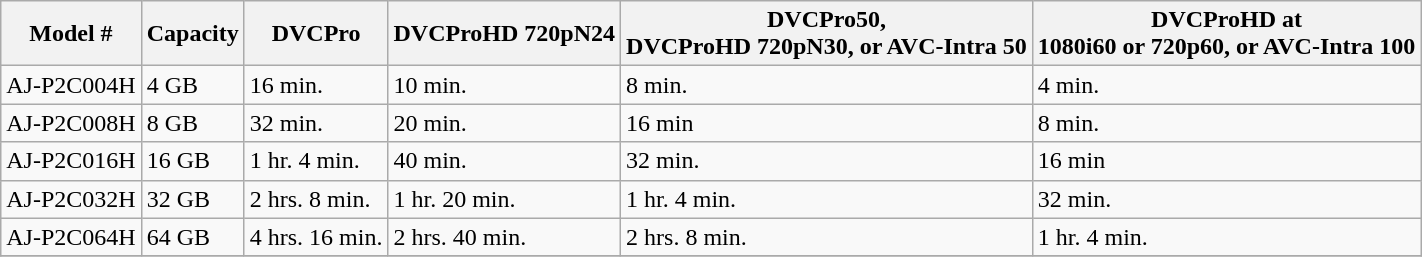<table class="wikitable">
<tr>
<th>Model #</th>
<th>Capacity</th>
<th>DVCPro</th>
<th>DVCProHD 720pN24</th>
<th>DVCPro50,<br>DVCProHD 720pN30,
or AVC-Intra 50</th>
<th>DVCProHD at<br>1080i60 or 720p60,
or AVC-Intra 100</th>
</tr>
<tr>
<td>AJ-P2C004H</td>
<td>4 GB</td>
<td>16 min.</td>
<td>10 min.</td>
<td>8 min.</td>
<td>4 min.</td>
</tr>
<tr>
<td>AJ-P2C008H</td>
<td>8 GB</td>
<td>32 min.</td>
<td>20 min.</td>
<td>16 min</td>
<td>8 min.</td>
</tr>
<tr>
<td>AJ-P2C016H</td>
<td>16 GB</td>
<td>1 hr. 4 min.</td>
<td>40 min.</td>
<td>32 min.</td>
<td>16 min</td>
</tr>
<tr>
<td>AJ-P2C032H</td>
<td>32 GB</td>
<td>2 hrs. 8 min.</td>
<td>1 hr. 20 min.</td>
<td>1 hr. 4 min.</td>
<td>32 min.</td>
</tr>
<tr>
<td>AJ-P2C064H</td>
<td>64 GB</td>
<td>4 hrs. 16 min.</td>
<td>2 hrs. 40 min.</td>
<td>2 hrs. 8 min.</td>
<td>1 hr. 4 min.</td>
</tr>
<tr>
</tr>
</table>
